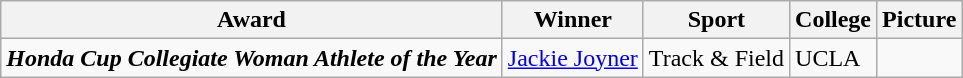<table class="wikitable">
<tr>
<th>Award</th>
<th>Winner</th>
<th>Sport</th>
<th>College</th>
<th>Picture</th>
</tr>
<tr>
<td><strong><em>Honda Cup<strong> Collegiate Woman Athlete of the Year<em></td>
<td><a href='#'>Jackie Joyner</a></td>
<td>Track & Field</td>
<td>UCLA</td>
<td></td>
</tr>
</table>
